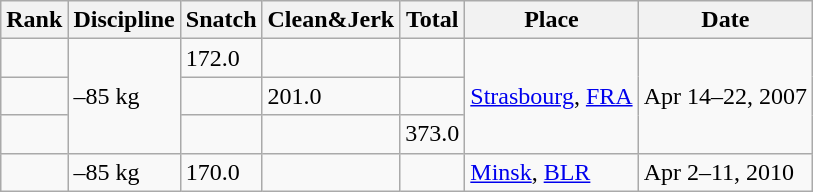<table class="wikitable">
<tr>
<th>Rank</th>
<th>Discipline</th>
<th>Snatch</th>
<th>Clean&Jerk</th>
<th>Total</th>
<th>Place</th>
<th>Date</th>
</tr>
<tr>
<td></td>
<td rowspan=3>–85 kg</td>
<td>172.0</td>
<td></td>
<td></td>
<td rowspan=3><a href='#'>Strasbourg</a>, <a href='#'>FRA</a></td>
<td rowspan=3>Apr 14–22, 2007</td>
</tr>
<tr>
<td></td>
<td></td>
<td>201.0</td>
<td></td>
</tr>
<tr>
<td></td>
<td></td>
<td></td>
<td>373.0</td>
</tr>
<tr>
<td></td>
<td>–85 kg</td>
<td>170.0</td>
<td></td>
<td></td>
<td><a href='#'>Minsk</a>, <a href='#'>BLR</a></td>
<td>Apr 2–11, 2010</td>
</tr>
</table>
